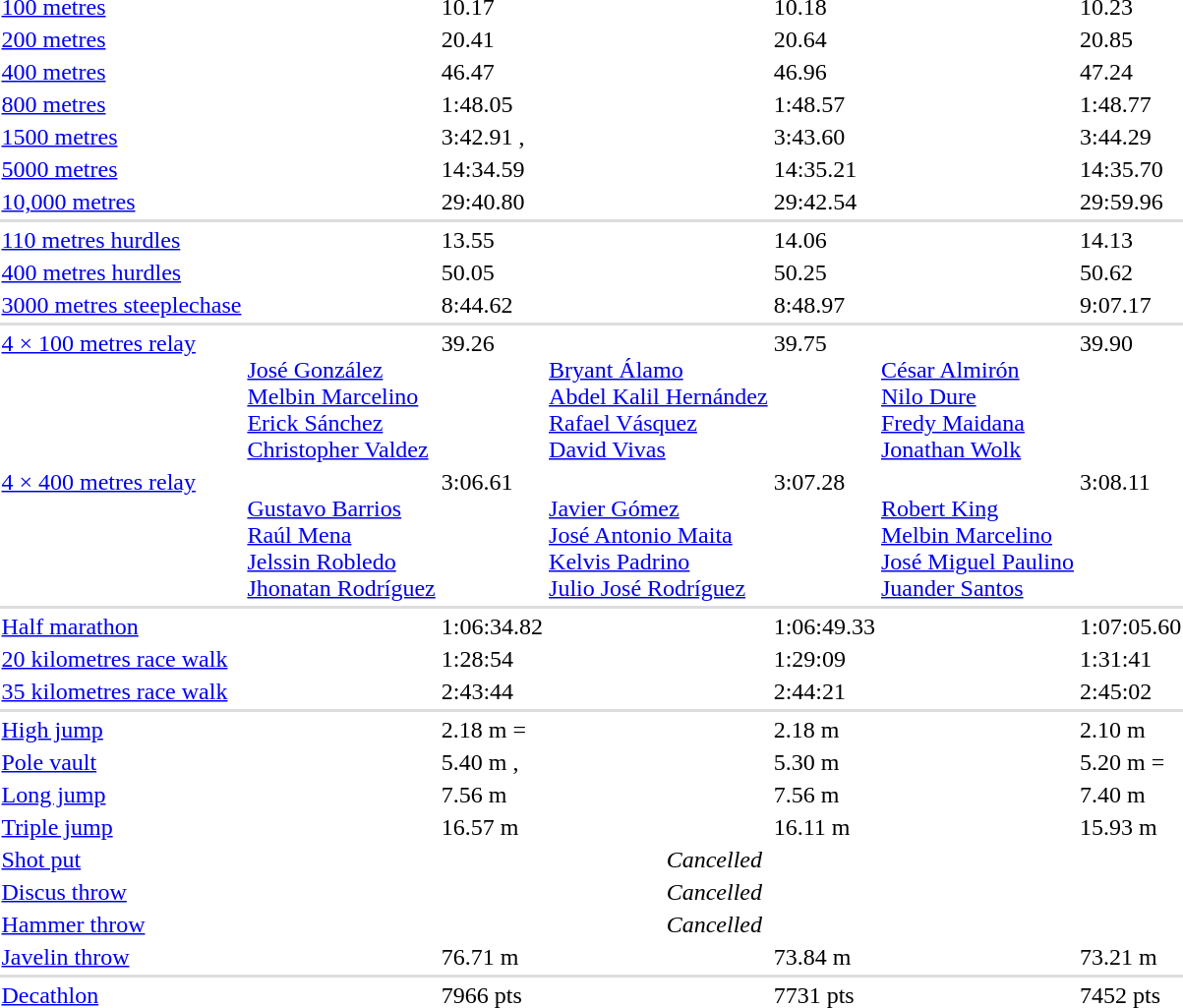<table>
<tr>
<td><a href='#'>100 metres</a></td>
<td></td>
<td>10.17 </td>
<td></td>
<td>10.18 </td>
<td></td>
<td>10.23</td>
</tr>
<tr>
<td><a href='#'>200 metres</a></td>
<td></td>
<td>20.41</td>
<td></td>
<td>20.64 </td>
<td></td>
<td>20.85</td>
</tr>
<tr>
<td><a href='#'>400 metres</a></td>
<td></td>
<td>46.47 </td>
<td></td>
<td>46.96</td>
<td></td>
<td>47.24</td>
</tr>
<tr>
<td><a href='#'>800 metres</a></td>
<td></td>
<td>1:48.05 </td>
<td></td>
<td>1:48.57</td>
<td></td>
<td>1:48.77</td>
</tr>
<tr>
<td><a href='#'>1500 metres</a></td>
<td></td>
<td>3:42.91 , </td>
<td></td>
<td>3:43.60 </td>
<td></td>
<td>3:44.29</td>
</tr>
<tr>
<td><a href='#'>5000 metres</a></td>
<td></td>
<td>14:34.59</td>
<td></td>
<td>14:35.21</td>
<td></td>
<td>14:35.70</td>
</tr>
<tr>
<td><a href='#'>10,000 metres</a></td>
<td></td>
<td>29:40.80</td>
<td></td>
<td>29:42.54 </td>
<td></td>
<td>29:59.96</td>
</tr>
<tr bgcolor=#DDDDDD>
<td colspan=7></td>
</tr>
<tr>
<td><a href='#'>110 metres hurdles</a></td>
<td></td>
<td>13.55 </td>
<td></td>
<td>14.06</td>
<td></td>
<td>14.13</td>
</tr>
<tr>
<td><a href='#'>400 metres hurdles</a></td>
<td></td>
<td>50.05 </td>
<td></td>
<td>50.25 </td>
<td></td>
<td>50.62 </td>
</tr>
<tr>
<td><a href='#'>3000 metres steeplechase</a></td>
<td></td>
<td>8:44.62</td>
<td></td>
<td>8:48.97</td>
<td></td>
<td>9:07.17</td>
</tr>
<tr bgcolor=#DDDDDD>
<td colspan=7></td>
</tr>
<tr valign="top">
<td><a href='#'>4 × 100 metres relay</a></td>
<td><br><a href='#'>José González</a><br><a href='#'>Melbin Marcelino</a><br><a href='#'>Erick Sánchez</a><br><a href='#'>Christopher Valdez</a></td>
<td>39.26</td>
<td><br><a href='#'>Bryant Álamo</a><br><a href='#'>Abdel Kalil Hernández</a><br><a href='#'>Rafael Vásquez</a><br><a href='#'>David Vivas</a></td>
<td>39.75</td>
<td><br><a href='#'>César Almirón</a><br><a href='#'>Nilo Dure</a><br><a href='#'>Fredy Maidana</a><br><a href='#'>Jonathan Wolk</a></td>
<td>39.90</td>
</tr>
<tr valign="top">
<td><a href='#'>4 × 400 metres relay</a></td>
<td><br><a href='#'>Gustavo Barrios</a><br><a href='#'>Raúl Mena</a><br><a href='#'>Jelssin Robledo</a><br><a href='#'>Jhonatan Rodríguez</a></td>
<td>3:06.61</td>
<td><br><a href='#'>Javier Gómez</a><br><a href='#'>José Antonio Maita</a><br><a href='#'>Kelvis Padrino</a><br><a href='#'>Julio José Rodríguez</a></td>
<td>3:07.28</td>
<td><br><a href='#'>Robert King</a><br><a href='#'>Melbin Marcelino</a><br><a href='#'>José Miguel Paulino</a><br><a href='#'>Juander Santos</a></td>
<td>3:08.11</td>
</tr>
<tr bgcolor=#DDDDDD>
<td colspan=7></td>
</tr>
<tr>
<td><a href='#'>Half marathon</a></td>
<td></td>
<td>1:06:34.82 </td>
<td></td>
<td>1:06:49.33</td>
<td></td>
<td>1:07:05.60</td>
</tr>
<tr>
<td><a href='#'>20 kilometres race walk</a></td>
<td></td>
<td>1:28:54</td>
<td></td>
<td>1:29:09</td>
<td></td>
<td>1:31:41</td>
</tr>
<tr>
<td><a href='#'>35 kilometres race walk</a></td>
<td></td>
<td>2:43:44 </td>
<td></td>
<td>2:44:21</td>
<td></td>
<td>2:45:02</td>
</tr>
<tr bgcolor=#DDDDDD>
<td colspan=7></td>
</tr>
<tr>
<td><a href='#'>High jump</a></td>
<td></td>
<td>2.18 m =</td>
<td></td>
<td>2.18 m </td>
<td></td>
<td>2.10 m</td>
</tr>
<tr>
<td><a href='#'>Pole vault</a></td>
<td></td>
<td>5.40 m , </td>
<td></td>
<td>5.30 m </td>
<td></td>
<td>5.20 m =</td>
</tr>
<tr>
<td><a href='#'>Long jump</a></td>
<td></td>
<td>7.56 m</td>
<td></td>
<td>7.56 m</td>
<td></td>
<td>7.40 m</td>
</tr>
<tr>
<td><a href='#'>Triple jump</a></td>
<td></td>
<td>16.57 m</td>
<td></td>
<td>16.11 m</td>
<td></td>
<td>15.93 m </td>
</tr>
<tr>
<td><a href='#'>Shot put</a></td>
<td colspan=6 align=center><em>Cancelled</em></td>
</tr>
<tr>
<td><a href='#'>Discus throw</a></td>
<td colspan=6 align=center><em>Cancelled</em></td>
</tr>
<tr>
<td><a href='#'>Hammer throw</a></td>
<td colspan=6 align=center><em>Cancelled</em></td>
</tr>
<tr>
<td><a href='#'>Javelin throw</a></td>
<td></td>
<td>76.71 m </td>
<td></td>
<td>73.84 m</td>
<td></td>
<td>73.21 m</td>
</tr>
<tr bgcolor=#DDDDDD>
<td colspan=7></td>
</tr>
<tr>
<td><a href='#'>Decathlon</a></td>
<td></td>
<td>7966 pts </td>
<td></td>
<td>7731 pts</td>
<td></td>
<td>7452 pts</td>
</tr>
</table>
